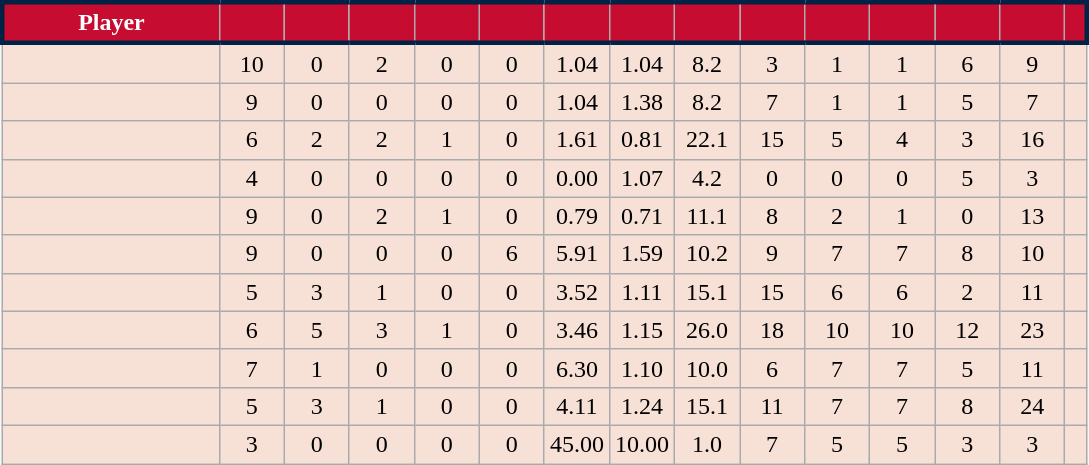<table class="wikitable sortable">
<tr>
<th style="background:#c60c30; width:20%; color:#fff; border-top: 3px solid #024; border-bottom: 3px solid #024; border-left: 3px solid #024;">Player</th>
<th style="background:#c60c30; width:6%; color:#fff; border-top: 3px solid #024; border-bottom: 3px solid #024;"></th>
<th style="background:#c60c30; width:6%; color:#fff; border-top: 3px solid #024; border-bottom: 3px solid #024;"></th>
<th style="background:#c60c30; width:6%; color:#fff; border-top: 3px solid #024; border-bottom: 3px solid #024;"></th>
<th style="background:#c60c30; width:6%; color:#fff; border-top: 3px solid #024; border-bottom: 3px solid #024;"></th>
<th style="background:#c60c30; width:6%; color:#fff; border-top: 3px solid #024; border-bottom: 3px solid #024;"></th>
<th style="background:#c60c30; width:6%; color:#fff; border-top: 3px solid #024; border-bottom: 3px solid #024;"></th>
<th style="background:#c60c30; width:6%; color:#fff; border-top: 3px solid #024; border-bottom: 3px solid #024;"></th>
<th style="background:#c60c30; width:6%; color:#fff; border-top: 3px solid #024; border-bottom: 3px solid #024;"></th>
<th style="background:#c60c30; width:6%; color:#fff; border-top: 3px solid #024; border-bottom: 3px solid #024;"></th>
<th style="background:#c60c30; width:6%; color:#fff; border-top: 3px solid #024; border-bottom: 3px solid #024;"></th>
<th style="background:#c60c30; width:6%; color:#fff; border-top: 3px solid #024; border-bottom: 3px solid #024;"></th>
<th style="background:#c60c30; width:6%; color:#fff; border-top: 3px solid #024; border-bottom: 3px solid #024;"></th>
<th style="background:#c60c30; width:6%; color:#fff; border-top: 3px solid #024; border-bottom: 3px solid #024;"></th>
<th style="background:#c60c30; width:6%; color:#fff; border-top: 3px solid #024; border-bottom: 3px solid #024; border-right: 3px solid #024;"></th>
</tr>
<tr style="text-align:center; background:#f7e1d7;">
<td></td>
<td>10</td>
<td>0</td>
<td>2</td>
<td>0</td>
<td>0</td>
<td>1.04</td>
<td>1.04</td>
<td>8.2</td>
<td>3</td>
<td>1</td>
<td>1</td>
<td>6</td>
<td>9</td>
<td></td>
</tr>
<tr style="text-align:center; background:#f7e1d7;">
<td></td>
<td>9</td>
<td>0</td>
<td>0</td>
<td>0</td>
<td>0</td>
<td>1.04</td>
<td>1.38</td>
<td>8.2</td>
<td>7</td>
<td>1</td>
<td>1</td>
<td>5</td>
<td>7</td>
<td></td>
</tr>
<tr style="text-align:center; background:#f7e1d7;">
<td></td>
<td>6</td>
<td>2</td>
<td>2</td>
<td>1</td>
<td>0</td>
<td>1.61</td>
<td>0.81</td>
<td>22.1</td>
<td>15</td>
<td>5</td>
<td>4</td>
<td>3</td>
<td>16</td>
<td></td>
</tr>
<tr style="text-align:center; background:#f7e1d7;">
<td></td>
<td>4</td>
<td>0</td>
<td>0</td>
<td>0</td>
<td>0</td>
<td>0.00</td>
<td>1.07</td>
<td>4.2</td>
<td>0</td>
<td>0</td>
<td>0</td>
<td>5</td>
<td>3</td>
<td></td>
</tr>
<tr style="text-align:center; background:#f7e1d7;">
<td></td>
<td>9</td>
<td>0</td>
<td>2</td>
<td>1</td>
<td>0</td>
<td>0.79</td>
<td>0.71</td>
<td>11.1</td>
<td>8</td>
<td>2</td>
<td>1</td>
<td>0</td>
<td>13</td>
<td></td>
</tr>
<tr style="text-align:center; background:#f7e1d7;">
<td></td>
<td>9</td>
<td>0</td>
<td>0</td>
<td>0</td>
<td>6</td>
<td>5.91</td>
<td>1.59</td>
<td>10.2</td>
<td>9</td>
<td>7</td>
<td>7</td>
<td>8</td>
<td>10</td>
<td></td>
</tr>
<tr style="text-align:center; background:#f7e1d7;">
<td></td>
<td>5</td>
<td>3</td>
<td>1</td>
<td>0</td>
<td>0</td>
<td>3.52</td>
<td>1.11</td>
<td>15.1</td>
<td>15</td>
<td>6</td>
<td>6</td>
<td>2</td>
<td>11</td>
<td></td>
</tr>
<tr style="text-align:center; background:#f7e1d7;">
<td></td>
<td>6</td>
<td>5</td>
<td>3</td>
<td>1</td>
<td>0</td>
<td>3.46</td>
<td>1.15</td>
<td>26.0</td>
<td>18</td>
<td>10</td>
<td>10</td>
<td>12</td>
<td>23</td>
<td></td>
</tr>
<tr style="text-align:center; background:#f7e1d7;">
<td></td>
<td>7</td>
<td>1</td>
<td>0</td>
<td>0</td>
<td>0</td>
<td>6.30</td>
<td>1.10</td>
<td>10.0</td>
<td>6</td>
<td>7</td>
<td>7</td>
<td>5</td>
<td>11</td>
<td></td>
</tr>
<tr style="text-align:center; background:#f7e1d7;">
<td></td>
<td>5</td>
<td>3</td>
<td>1</td>
<td>0</td>
<td>0</td>
<td>4.11</td>
<td>1.24</td>
<td>15.1</td>
<td>11</td>
<td>7</td>
<td>7</td>
<td>8</td>
<td>24</td>
<td></td>
</tr>
<tr style="text-align:center; background:#f7e1d7;">
<td></td>
<td>3</td>
<td>0</td>
<td>0</td>
<td>0</td>
<td>0</td>
<td>45.00</td>
<td>10.00</td>
<td>1.0</td>
<td>7</td>
<td>5</td>
<td>5</td>
<td>3</td>
<td>3</td>
<td></td>
</tr>
</table>
